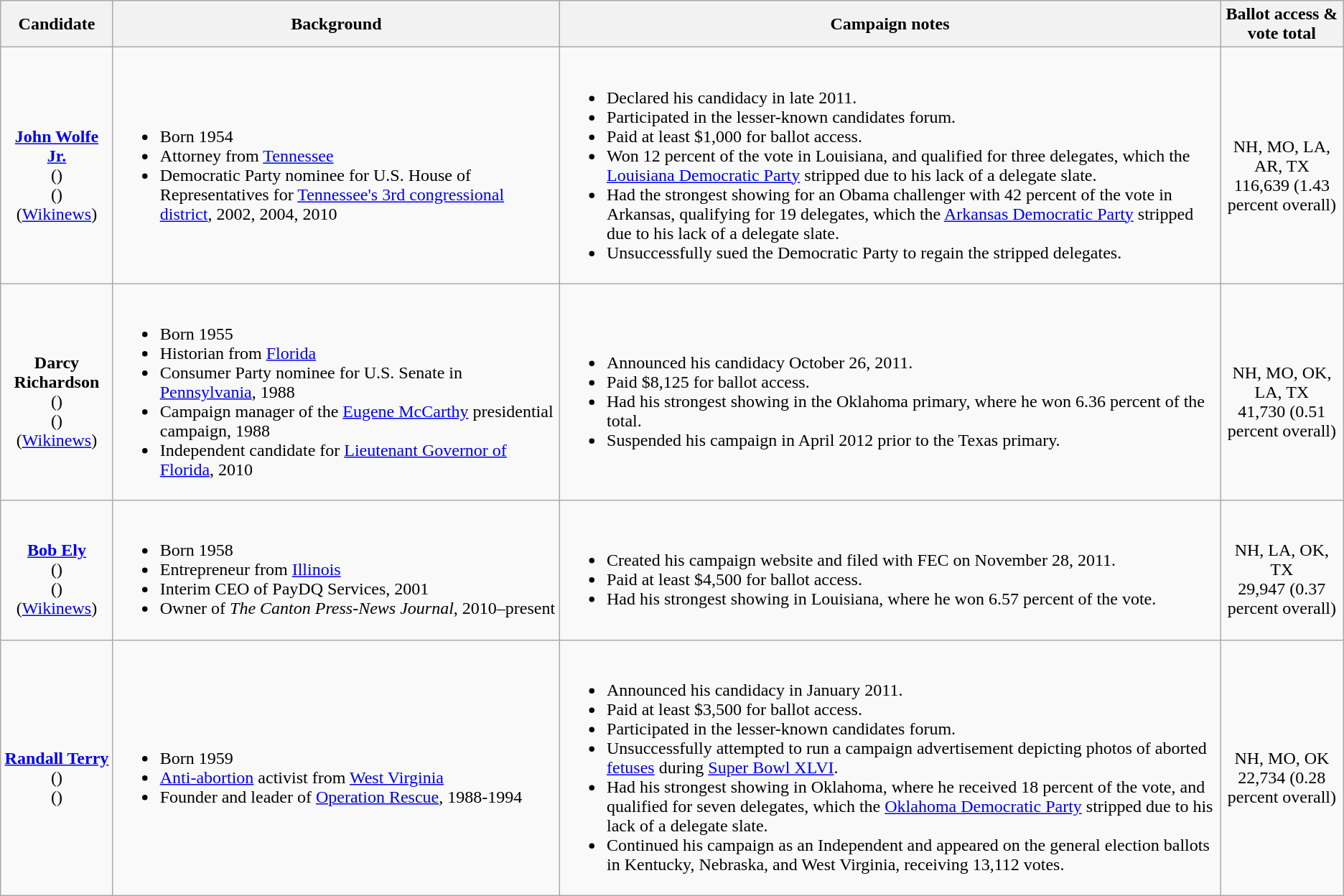<table class="wikitable sortable">
<tr>
<th>Candidate</th>
<th>Background</th>
<th>Campaign notes</th>
<th>Ballot access & vote total</th>
</tr>
<tr>
<td align="center"><br><strong><a href='#'>John Wolfe Jr.</a></strong><br>()<br>()<br>(<a href='#'>Wikinews</a>)</td>
<td><br><ul><li>Born 1954</li><li>Attorney from <a href='#'>Tennessee</a></li><li>Democratic Party nominee for U.S. House of Representatives for <a href='#'>Tennessee's 3rd congressional district</a>, 2002, 2004, 2010</li></ul></td>
<td><br><ul><li>Declared his candidacy in late 2011.</li><li>Participated in the lesser-known candidates forum.</li><li>Paid at least $1,000 for ballot access.</li><li>Won 12 percent of the vote in Louisiana, and qualified for three delegates, which the <a href='#'>Louisiana Democratic Party</a> stripped due to his lack of a delegate slate.</li><li>Had the strongest showing for an Obama challenger with 42 percent of the vote in Arkansas, qualifying for 19 delegates, which the <a href='#'>Arkansas Democratic Party</a> stripped due to his lack of a delegate slate.</li><li>Unsuccessfully sued the Democratic Party to regain the stripped delegates.</li></ul></td>
<td align="center"><br>NH, MO, LA, AR, TX<br>116,639 (1.43 percent overall)</td>
</tr>
<tr>
<td align="center"><br><strong>Darcy Richardson</strong> <br>()<br>()<br>(<a href='#'>Wikinews</a>)</td>
<td><br><ul><li>Born 1955</li><li>Historian from <a href='#'>Florida</a></li><li>Consumer Party nominee for U.S. Senate in <a href='#'>Pennsylvania</a>, 1988</li><li>Campaign manager of the <a href='#'>Eugene McCarthy</a> presidential campaign, 1988</li><li>Independent candidate for <a href='#'>Lieutenant Governor of Florida</a>, 2010</li></ul></td>
<td><br><ul><li>Announced his candidacy October 26, 2011.</li><li>Paid $8,125 for ballot access.</li><li>Had his strongest showing in the Oklahoma primary, where he won 6.36 percent of the total.</li><li>Suspended his campaign in April 2012 prior to the Texas primary.</li></ul></td>
<td align="center"><br>NH, MO, OK, LA, TX<br>41,730 (0.51 percent overall)</td>
</tr>
<tr>
<td align="center"><br><strong><a href='#'>Bob Ely</a></strong> <br>()<br>()<br>(<a href='#'>Wikinews</a>)</td>
<td><br><ul><li>Born 1958</li><li>Entrepreneur from <a href='#'>Illinois</a></li><li>Interim CEO of PayDQ Services, 2001</li><li>Owner of <em>The Canton Press-News Journal</em>, 2010–present</li></ul></td>
<td><br><ul><li>Created his campaign website and filed with FEC on November 28, 2011.</li><li>Paid at least $4,500 for ballot access.</li><li>Had his strongest showing in Louisiana, where he won 6.57 percent of the vote.</li></ul></td>
<td align="center"><br>NH, LA, OK, TX<br>29,947 (0.37 percent overall)</td>
</tr>
<tr>
<td align="center"><br><strong><a href='#'>Randall Terry</a></strong> <br>()<br>()</td>
<td><br><ul><li>Born 1959</li><li><a href='#'>Anti-abortion</a> activist from <a href='#'>West Virginia</a></li><li>Founder and leader of <a href='#'>Operation Rescue</a>, 1988-1994</li></ul></td>
<td><br><ul><li>Announced his candidacy in January 2011.</li><li>Paid at least $3,500 for ballot access.</li><li>Participated in the lesser-known candidates forum.</li><li>Unsuccessfully attempted to run a campaign advertisement depicting photos of aborted <a href='#'>fetuses</a> during <a href='#'>Super Bowl XLVI</a>.</li><li>Had his strongest showing in Oklahoma, where he received 18 percent of the vote, and qualified for seven delegates, which the <a href='#'>Oklahoma Democratic Party</a> stripped due to his lack of a delegate slate.</li><li>Continued his campaign as an Independent and appeared on the general election ballots in Kentucky, Nebraska, and West Virginia, receiving 13,112 votes.</li></ul></td>
<td align="center"><br>NH, MO, OK<br>22,734 (0.28 percent overall)</td>
</tr>
</table>
